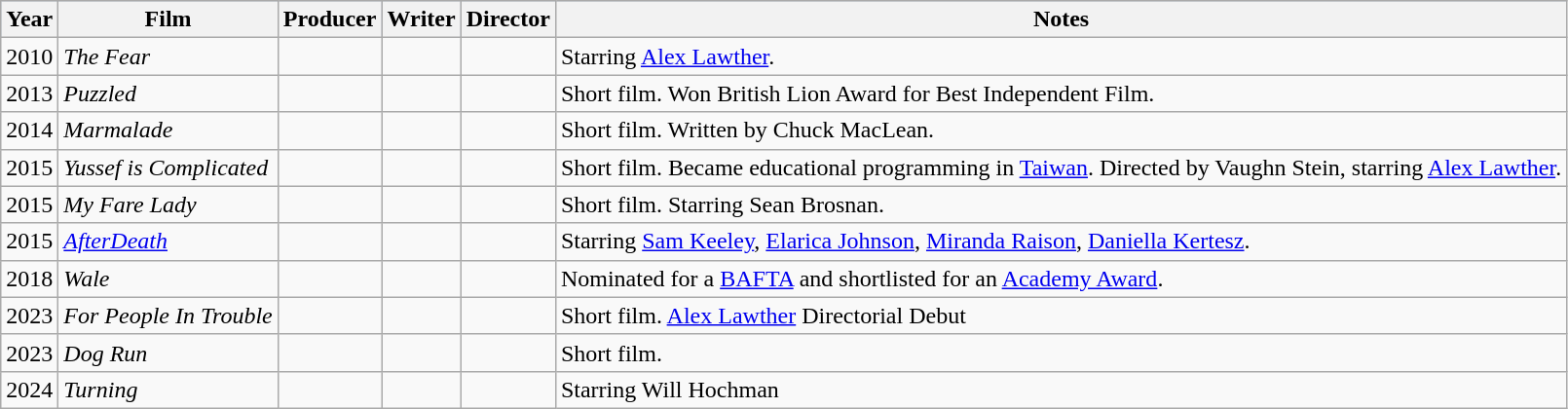<table class="wikitable sortable">
<tr style="background:#b0c4de; text-align:center;">
<th>Year</th>
<th>Film</th>
<th>Producer</th>
<th>Writer</th>
<th>Director</th>
<th>Notes</th>
</tr>
<tr>
<td>2010</td>
<td><em>The Fear</em></td>
<td></td>
<td></td>
<td></td>
<td>Starring <a href='#'>Alex Lawther</a>.</td>
</tr>
<tr>
<td>2013</td>
<td><em>Puzzled</em></td>
<td></td>
<td></td>
<td></td>
<td>Short film. Won British Lion Award for Best Independent Film.</td>
</tr>
<tr>
<td>2014</td>
<td><em>Marmalade</em></td>
<td></td>
<td></td>
<td></td>
<td>Short film. Written by Chuck MacLean.</td>
</tr>
<tr>
<td>2015</td>
<td><em>Yussef is Complicated</em></td>
<td></td>
<td></td>
<td></td>
<td>Short film. Became educational programming in <a href='#'>Taiwan</a>. Directed by Vaughn Stein, starring <a href='#'>Alex Lawther</a>.</td>
</tr>
<tr>
<td>2015</td>
<td><em>My Fare Lady</em></td>
<td></td>
<td></td>
<td></td>
<td>Short film. Starring Sean Brosnan.</td>
</tr>
<tr>
<td>2015</td>
<td><em><a href='#'>AfterDeath</a></em></td>
<td></td>
<td></td>
<td></td>
<td>Starring <a href='#'>Sam Keeley</a>, <a href='#'>Elarica Johnson</a>, <a href='#'>Miranda Raison</a>, <a href='#'>Daniella Kertesz</a>.</td>
</tr>
<tr>
<td>2018</td>
<td><em>Wale</em></td>
<td></td>
<td></td>
<td></td>
<td>Nominated for a <a href='#'>BAFTA</a> and shortlisted for an <a href='#'>Academy Award</a>.</td>
</tr>
<tr>
<td>2023</td>
<td><em>For People In Trouble</em></td>
<td></td>
<td></td>
<td></td>
<td>Short film. <a href='#'>Alex Lawther</a> Directorial Debut</td>
</tr>
<tr>
<td>2023</td>
<td><em>Dog Run</em></td>
<td></td>
<td></td>
<td></td>
<td>Short film.</td>
</tr>
<tr>
<td>2024</td>
<td><em>Turning</em></td>
<td></td>
<td></td>
<td></td>
<td>Starring Will Hochman</td>
</tr>
</table>
